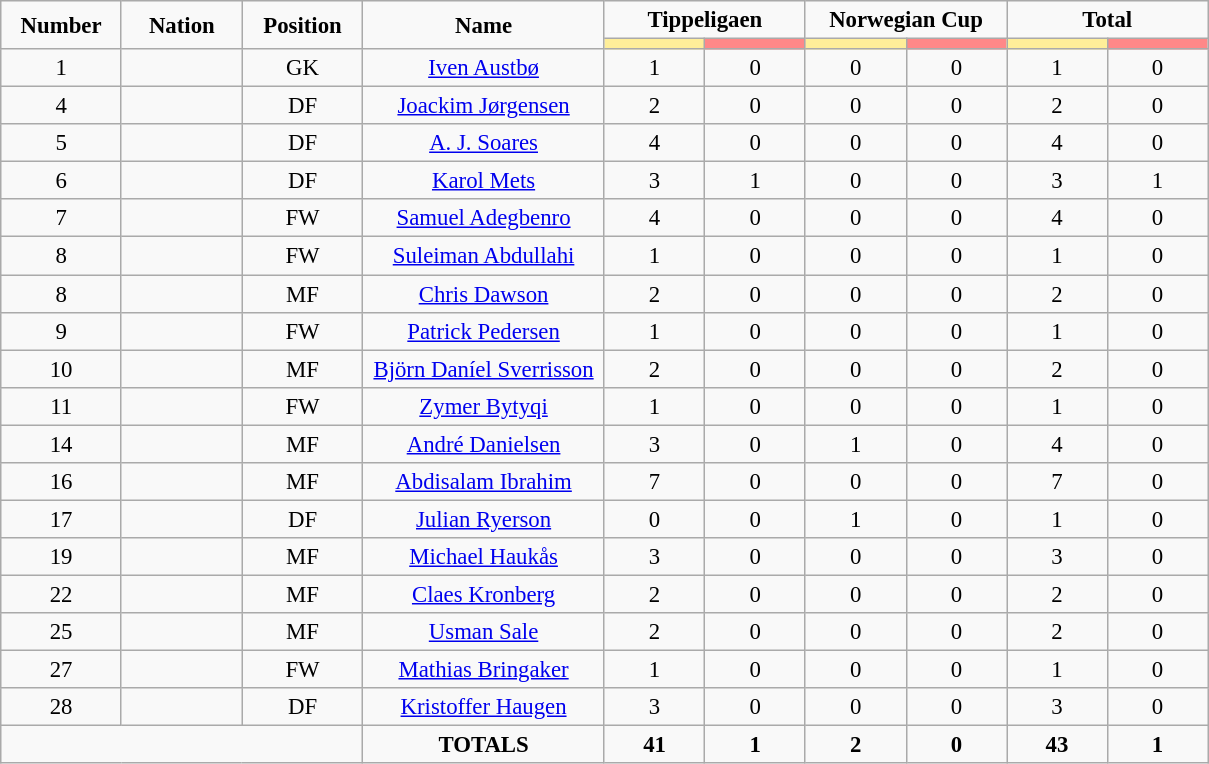<table class="wikitable" style="font-size: 95%; text-align: center;">
<tr>
<td rowspan="2" width="10%" align="center"><strong>Number</strong></td>
<td rowspan="2" width="10%" align="center"><strong>Nation</strong></td>
<td rowspan="2" width="10%" align="center"><strong>Position</strong></td>
<td rowspan="2" width="20%" align="center"><strong>Name</strong></td>
<td colspan="2" align="center"><strong>Tippeligaen</strong></td>
<td colspan="2" align="center"><strong>Norwegian Cup</strong></td>
<td colspan="2" align="center"><strong>Total</strong></td>
</tr>
<tr>
<th width=60 style="background: #FFEE99"></th>
<th width=60 style="background: #FF8888"></th>
<th width=60 style="background: #FFEE99"></th>
<th width=60 style="background: #FF8888"></th>
<th width=60 style="background: #FFEE99"></th>
<th width=60 style="background: #FF8888"></th>
</tr>
<tr>
<td>1</td>
<td></td>
<td>GK</td>
<td><a href='#'>Iven Austbø</a></td>
<td>1</td>
<td>0</td>
<td>0</td>
<td>0</td>
<td>1</td>
<td>0</td>
</tr>
<tr>
<td>4</td>
<td></td>
<td>DF</td>
<td><a href='#'>Joackim Jørgensen</a></td>
<td>2</td>
<td>0</td>
<td>0</td>
<td>0</td>
<td>2</td>
<td>0</td>
</tr>
<tr>
<td>5</td>
<td></td>
<td>DF</td>
<td><a href='#'>A. J. Soares</a></td>
<td>4</td>
<td>0</td>
<td>0</td>
<td>0</td>
<td>4</td>
<td>0</td>
</tr>
<tr>
<td>6</td>
<td></td>
<td>DF</td>
<td><a href='#'>Karol Mets</a></td>
<td>3</td>
<td>1</td>
<td>0</td>
<td>0</td>
<td>3</td>
<td>1</td>
</tr>
<tr>
<td>7</td>
<td></td>
<td>FW</td>
<td><a href='#'>Samuel Adegbenro</a></td>
<td>4</td>
<td>0</td>
<td>0</td>
<td>0</td>
<td>4</td>
<td>0</td>
</tr>
<tr>
<td>8</td>
<td></td>
<td>FW</td>
<td><a href='#'>Suleiman Abdullahi</a></td>
<td>1</td>
<td>0</td>
<td>0</td>
<td>0</td>
<td>1</td>
<td>0</td>
</tr>
<tr>
<td>8</td>
<td></td>
<td>MF</td>
<td><a href='#'>Chris Dawson</a></td>
<td>2</td>
<td>0</td>
<td>0</td>
<td>0</td>
<td>2</td>
<td>0</td>
</tr>
<tr>
<td>9</td>
<td></td>
<td>FW</td>
<td><a href='#'>Patrick Pedersen</a></td>
<td>1</td>
<td>0</td>
<td>0</td>
<td>0</td>
<td>1</td>
<td>0</td>
</tr>
<tr>
<td>10</td>
<td></td>
<td>MF</td>
<td><a href='#'>Björn Daníel Sverrisson</a></td>
<td>2</td>
<td>0</td>
<td>0</td>
<td>0</td>
<td>2</td>
<td>0</td>
</tr>
<tr>
<td>11</td>
<td></td>
<td>FW</td>
<td><a href='#'>Zymer Bytyqi</a></td>
<td>1</td>
<td>0</td>
<td>0</td>
<td>0</td>
<td>1</td>
<td>0</td>
</tr>
<tr>
<td>14</td>
<td></td>
<td>MF</td>
<td><a href='#'>André Danielsen</a></td>
<td>3</td>
<td>0</td>
<td>1</td>
<td>0</td>
<td>4</td>
<td>0</td>
</tr>
<tr>
<td>16</td>
<td></td>
<td>MF</td>
<td><a href='#'>Abdisalam Ibrahim</a></td>
<td>7</td>
<td>0</td>
<td>0</td>
<td>0</td>
<td>7</td>
<td>0</td>
</tr>
<tr>
<td>17</td>
<td></td>
<td>DF</td>
<td><a href='#'>Julian Ryerson</a></td>
<td>0</td>
<td>0</td>
<td>1</td>
<td>0</td>
<td>1</td>
<td>0</td>
</tr>
<tr>
<td>19</td>
<td></td>
<td>MF</td>
<td><a href='#'>Michael Haukås</a></td>
<td>3</td>
<td>0</td>
<td>0</td>
<td>0</td>
<td>3</td>
<td>0</td>
</tr>
<tr>
<td>22</td>
<td></td>
<td>MF</td>
<td><a href='#'>Claes Kronberg</a></td>
<td>2</td>
<td>0</td>
<td>0</td>
<td>0</td>
<td>2</td>
<td>0</td>
</tr>
<tr>
<td>25</td>
<td></td>
<td>MF</td>
<td><a href='#'>Usman Sale</a></td>
<td>2</td>
<td>0</td>
<td>0</td>
<td>0</td>
<td>2</td>
<td>0</td>
</tr>
<tr>
<td>27</td>
<td></td>
<td>FW</td>
<td><a href='#'>Mathias Bringaker</a></td>
<td>1</td>
<td>0</td>
<td>0</td>
<td>0</td>
<td>1</td>
<td>0</td>
</tr>
<tr>
<td>28</td>
<td></td>
<td>DF</td>
<td><a href='#'>Kristoffer Haugen</a></td>
<td>3</td>
<td>0</td>
<td>0</td>
<td>0</td>
<td>3</td>
<td>0</td>
</tr>
<tr>
<td colspan="3"></td>
<td><strong>TOTALS</strong></td>
<td><strong>41</strong></td>
<td><strong>1</strong></td>
<td><strong>2</strong></td>
<td><strong>0</strong></td>
<td><strong>43</strong></td>
<td><strong>1</strong></td>
</tr>
</table>
